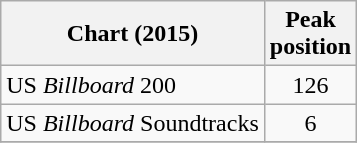<table class="wikitable sortable">
<tr>
<th>Chart (2015)</th>
<th>Peak<br>position</th>
</tr>
<tr>
<td>US <em>Billboard</em> 200</td>
<td align="center">126</td>
</tr>
<tr>
<td>US <em>Billboard</em> Soundtracks</td>
<td align="center">6</td>
</tr>
<tr>
</tr>
</table>
